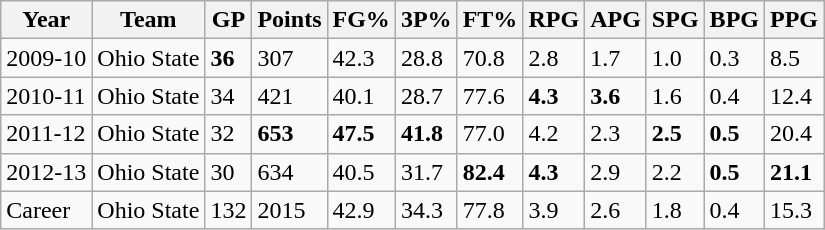<table class="wikitable">
<tr>
<th>Year</th>
<th>Team</th>
<th>GP</th>
<th>Points</th>
<th>FG%</th>
<th>3P%</th>
<th>FT%</th>
<th>RPG</th>
<th>APG</th>
<th>SPG</th>
<th>BPG</th>
<th>PPG</th>
</tr>
<tr>
<td>2009-10</td>
<td>Ohio State</td>
<td><strong>36</strong></td>
<td>307</td>
<td>42.3</td>
<td>28.8</td>
<td>70.8</td>
<td>2.8</td>
<td>1.7</td>
<td>1.0</td>
<td>0.3</td>
<td>8.5</td>
</tr>
<tr>
<td>2010-11</td>
<td>Ohio State</td>
<td>34</td>
<td>421</td>
<td>40.1</td>
<td>28.7</td>
<td>77.6</td>
<td><strong>4.3</strong></td>
<td><strong>3.6</strong></td>
<td>1.6</td>
<td>0.4</td>
<td>12.4</td>
</tr>
<tr>
<td>2011-12</td>
<td>Ohio State</td>
<td>32</td>
<td><strong>653</strong></td>
<td><strong>47.5</strong></td>
<td><strong>41.8</strong></td>
<td>77.0</td>
<td>4.2</td>
<td>2.3</td>
<td><strong>2.5</strong></td>
<td><strong>0.5</strong></td>
<td>20.4</td>
</tr>
<tr>
<td>2012-13</td>
<td>Ohio State</td>
<td>30</td>
<td>634</td>
<td>40.5</td>
<td>31.7</td>
<td><strong>82.4</strong></td>
<td><strong>4.3</strong></td>
<td>2.9</td>
<td>2.2</td>
<td><strong>0.5</strong></td>
<td><strong>21.1</strong></td>
</tr>
<tr>
<td>Career</td>
<td>Ohio State</td>
<td>132</td>
<td>2015</td>
<td>42.9</td>
<td>34.3</td>
<td>77.8</td>
<td>3.9</td>
<td>2.6</td>
<td>1.8</td>
<td>0.4</td>
<td>15.3</td>
</tr>
</table>
